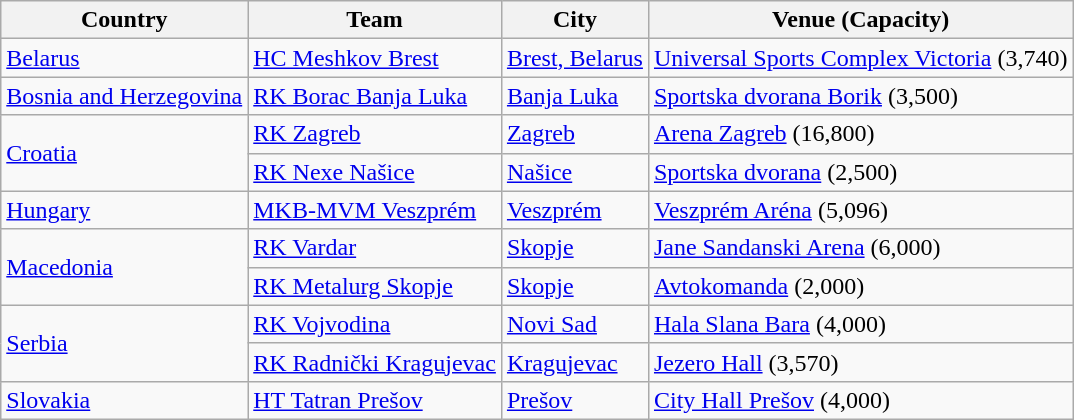<table class="wikitable">
<tr>
<th>Country</th>
<th>Team</th>
<th>City</th>
<th>Venue (Capacity)</th>
</tr>
<tr>
<td> <a href='#'>Belarus</a></td>
<td><a href='#'>HC Meshkov Brest</a></td>
<td><a href='#'>Brest, Belarus</a></td>
<td><a href='#'>Universal Sports Complex Victoria</a> (3,740)</td>
</tr>
<tr>
<td> <a href='#'>Bosnia and Herzegovina</a></td>
<td><a href='#'>RK Borac Banja Luka</a></td>
<td><a href='#'>Banja Luka</a></td>
<td><a href='#'>Sportska dvorana Borik</a> (3,500)</td>
</tr>
<tr>
<td rowspan="2"> <a href='#'>Croatia</a></td>
<td><a href='#'>RK Zagreb</a></td>
<td><a href='#'>Zagreb</a></td>
<td><a href='#'>Arena Zagreb</a> (16,800)</td>
</tr>
<tr>
<td><a href='#'>RK Nexe Našice</a></td>
<td><a href='#'>Našice</a></td>
<td><a href='#'>Sportska dvorana</a> (2,500)</td>
</tr>
<tr>
<td> <a href='#'>Hungary</a></td>
<td><a href='#'>MKB-MVM Veszprém</a></td>
<td><a href='#'>Veszprém</a></td>
<td><a href='#'>Veszprém Aréna</a> (5,096)</td>
</tr>
<tr>
<td rowspan="2"> <a href='#'>Macedonia</a></td>
<td><a href='#'>RK Vardar</a></td>
<td><a href='#'>Skopje</a></td>
<td><a href='#'>Jane Sandanski Arena</a> (6,000)</td>
</tr>
<tr>
<td><a href='#'>RK Metalurg Skopje</a></td>
<td><a href='#'>Skopje</a></td>
<td><a href='#'>Avtokomanda</a> (2,000)</td>
</tr>
<tr>
<td rowspan="2"> <a href='#'>Serbia</a></td>
<td><a href='#'>RK Vojvodina</a></td>
<td><a href='#'>Novi Sad</a></td>
<td><a href='#'>Hala Slana Bara</a> (4,000)</td>
</tr>
<tr>
<td><a href='#'>RK Radnički Kragujevac</a></td>
<td><a href='#'>Kragujevac</a></td>
<td><a href='#'>Jezero Hall</a> (3,570)</td>
</tr>
<tr>
<td> <a href='#'>Slovakia</a></td>
<td><a href='#'>HT Tatran Prešov</a></td>
<td><a href='#'>Prešov</a></td>
<td><a href='#'>City Hall Prešov</a> (4,000)</td>
</tr>
</table>
